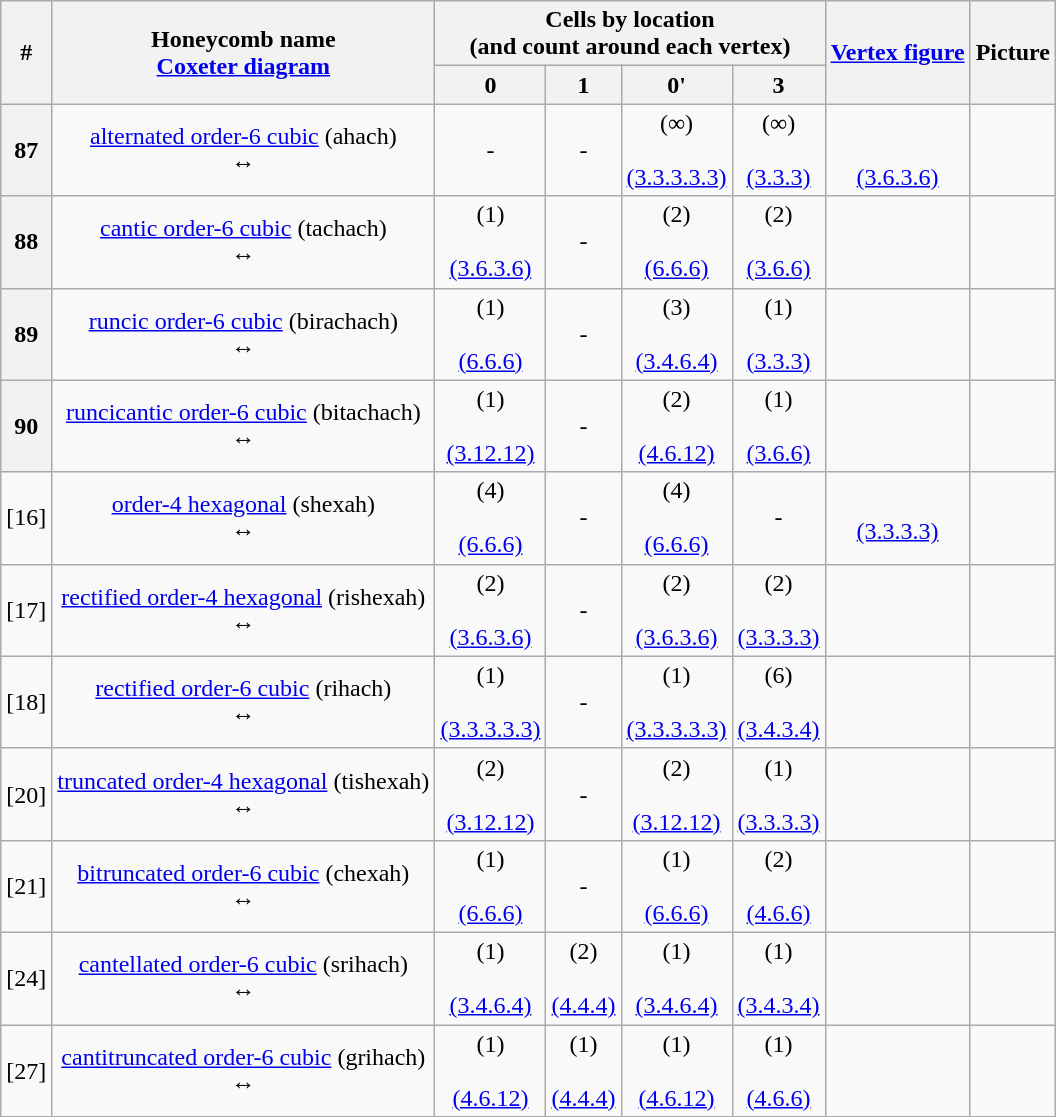<table class="wikitable">
<tr>
<th rowspan=2>#</th>
<th rowspan=2>Honeycomb name<br><a href='#'>Coxeter diagram</a></th>
<th colspan=4>Cells by location<br>(and count around each vertex)</th>
<th rowspan=2><a href='#'>Vertex figure</a></th>
<th rowspan=2>Picture</th>
</tr>
<tr>
<th>0<br></th>
<th>1<br></th>
<th>0'<br></th>
<th>3<br></th>
</tr>
<tr align=center>
<th>87</th>
<td><a href='#'>alternated order-6 cubic</a> (ahach)<br> ↔ </td>
<td>-</td>
<td>-</td>
<td>(∞)<br><br><a href='#'>(3.3.3.3.3)</a></td>
<td>(∞)<br><br><a href='#'>(3.3.3)</a></td>
<td><br><br><a href='#'>(3.6.3.6)</a></td>
<td></td>
</tr>
<tr align=center>
<th>88</th>
<td><a href='#'>cantic order-6 cubic</a> (tachach)<br> ↔ </td>
<td>(1)<br><br><a href='#'>(3.6.3.6)</a></td>
<td>-</td>
<td>(2)<br><br><a href='#'>(6.6.6)</a></td>
<td>(2)<br><br><a href='#'>(3.6.6)</a></td>
<td></td>
<td></td>
</tr>
<tr align=center>
<th>89</th>
<td><a href='#'>runcic order-6 cubic</a> (birachach)<br> ↔ </td>
<td>(1)<br><br><a href='#'>(6.6.6)</a></td>
<td>-</td>
<td>(3)<br><br><a href='#'>(3.4.6.4)</a></td>
<td>(1)<br><br><a href='#'>(3.3.3)</a></td>
<td></td>
<td></td>
</tr>
<tr align=center>
<th>90</th>
<td><a href='#'>runcicantic order-6 cubic</a> (bitachach)<br> ↔ </td>
<td>(1)<br><br><a href='#'>(3.12.12)</a></td>
<td>-</td>
<td>(2)<br><br><a href='#'>(4.6.12)</a></td>
<td>(1)<br><br><a href='#'>(3.6.6)</a></td>
<td></td>
<td></td>
</tr>
<tr align=center>
<td>[16]</td>
<td><a href='#'>order-4 hexagonal</a> (shexah)<br> ↔ </td>
<td>(4)<br><br><a href='#'>(6.6.6)</a></td>
<td>-</td>
<td>(4)<br><br><a href='#'>(6.6.6)</a></td>
<td>-</td>
<td> <br><a href='#'>(3.3.3.3)</a></td>
<td></td>
</tr>
<tr align=center>
<td>[17]</td>
<td><a href='#'>rectified order-4 hexagonal</a> (rishexah)<br> ↔ </td>
<td>(2)<br><br><a href='#'>(3.6.3.6)</a></td>
<td>-</td>
<td>(2)<br><br><a href='#'>(3.6.3.6)</a></td>
<td>(2)<br><br><a href='#'>(3.3.3.3)</a></td>
<td></td>
<td></td>
</tr>
<tr align=center>
<td>[18]</td>
<td><a href='#'>rectified order-6 cubic</a> (rihach)<br> ↔ </td>
<td>(1)<br><br><a href='#'>(3.3.3.3.3)</a></td>
<td>-</td>
<td>(1)<br><br><a href='#'>(3.3.3.3.3)</a></td>
<td>(6)<br><br><a href='#'>(3.4.3.4)</a></td>
<td></td>
<td></td>
</tr>
<tr align=center>
<td>[20]</td>
<td><a href='#'>truncated order-4 hexagonal</a> (tishexah)<br> ↔ </td>
<td>(2)<br><br><a href='#'>(3.12.12)</a></td>
<td>-</td>
<td>(2)<br><br><a href='#'>(3.12.12)</a></td>
<td>(1)<br><br><a href='#'>(3.3.3.3)</a></td>
<td></td>
<td></td>
</tr>
<tr align=center>
<td>[21]</td>
<td><a href='#'>bitruncated order-6 cubic</a> (chexah)<br> ↔ </td>
<td>(1)<br><br><a href='#'>(6.6.6)</a></td>
<td>-</td>
<td>(1)<br><br><a href='#'>(6.6.6)</a></td>
<td>(2)<br><br><a href='#'>(4.6.6)</a></td>
<td></td>
<td></td>
</tr>
<tr align=center>
<td>[24]</td>
<td><a href='#'>cantellated order-6 cubic</a> (srihach)<br> ↔ </td>
<td>(1)<br><br><a href='#'>(3.4.6.4)</a></td>
<td>(2)<br><br><a href='#'>(4.4.4)</a></td>
<td>(1)<br><br><a href='#'>(3.4.6.4)</a></td>
<td>(1)<br><br><a href='#'>(3.4.3.4)</a></td>
<td></td>
<td></td>
</tr>
<tr align=center>
<td>[27]</td>
<td><a href='#'>cantitruncated order-6 cubic</a> (grihach)<br> ↔ </td>
<td>(1)<br><br><a href='#'>(4.6.12)</a></td>
<td>(1)<br><br><a href='#'>(4.4.4)</a></td>
<td>(1)<br><br><a href='#'>(4.6.12)</a></td>
<td>(1)<br><br><a href='#'>(4.6.6)</a></td>
<td></td>
<td></td>
</tr>
</table>
